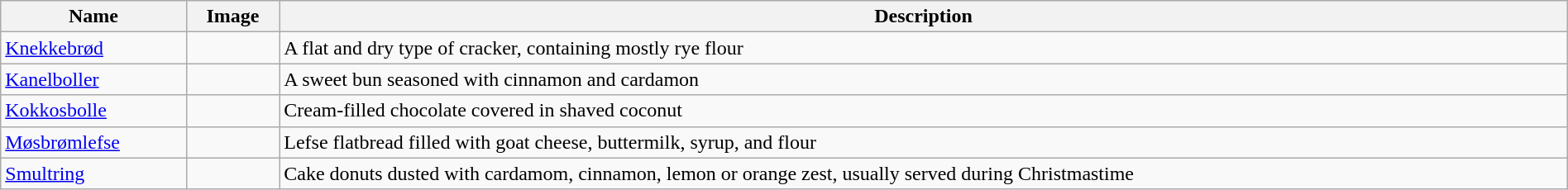<table class="wikitable sortable" width="100%">
<tr>
<th>Name</th>
<th class="unsortable">Image</th>
<th>Description</th>
</tr>
<tr>
<td><a href='#'>Knekkebrød</a></td>
<td></td>
<td>A flat and dry type of cracker, containing mostly rye flour</td>
</tr>
<tr>
<td><a href='#'>Kanelboller</a></td>
<td></td>
<td>A sweet bun seasoned with cinnamon and cardamon</td>
</tr>
<tr>
<td><a href='#'>Kokkosbolle</a></td>
<td></td>
<td>Cream-filled chocolate covered in shaved coconut</td>
</tr>
<tr>
<td><a href='#'>Møsbrømlefse</a></td>
<td></td>
<td>Lefse flatbread filled with goat cheese, buttermilk, syrup, and flour</td>
</tr>
<tr>
<td><a href='#'>Smultring</a></td>
<td></td>
<td>Cake donuts dusted with cardamom, cinnamon, lemon or orange zest, usually served during Christmastime</td>
</tr>
</table>
